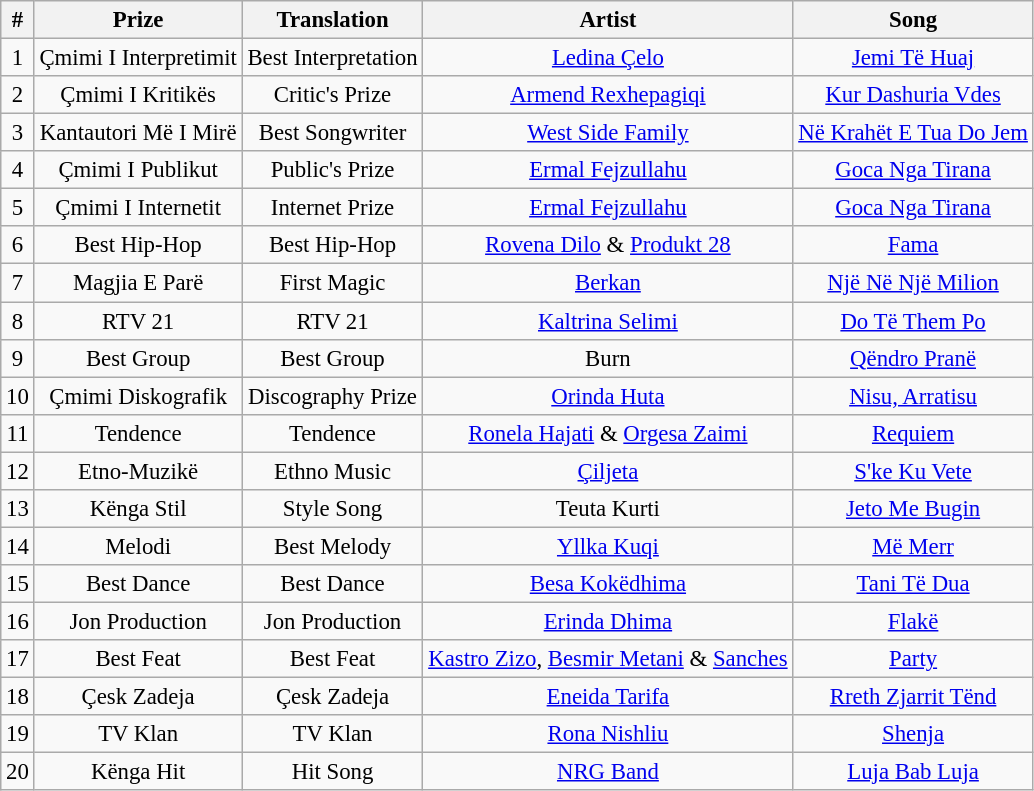<table class="wikitable" style="font-size:95%;">
<tr>
<th>#</th>
<th>Prize</th>
<th>Translation</th>
<th>Artist</th>
<th>Song</th>
</tr>
<tr align="center">
<td>1</td>
<td>Çmimi I Interpretimit</td>
<td>Best Interpretation</td>
<td><a href='#'>Ledina Çelo</a></td>
<td><a href='#'>Jemi Të Huaj</a></td>
</tr>
<tr align="center">
<td>2</td>
<td>Çmimi I Kritikës</td>
<td>Critic's Prize</td>
<td><a href='#'>Armend Rexhepagiqi</a></td>
<td><a href='#'>Kur Dashuria Vdes</a></td>
</tr>
<tr align="center">
<td>3</td>
<td>Kantautori Më I Mirë</td>
<td>Best Songwriter</td>
<td><a href='#'>West Side Family</a></td>
<td><a href='#'>Në Krahët E Tua Do Jem</a></td>
</tr>
<tr align="center">
<td>4</td>
<td>Çmimi I Publikut</td>
<td>Public's Prize</td>
<td><a href='#'>Ermal Fejzullahu</a></td>
<td><a href='#'>Goca Nga Tirana</a></td>
</tr>
<tr align="center">
<td>5</td>
<td>Çmimi I Internetit</td>
<td>Internet Prize</td>
<td><a href='#'>Ermal Fejzullahu</a></td>
<td><a href='#'>Goca Nga Tirana</a></td>
</tr>
<tr align="center">
<td>6</td>
<td>Best Hip-Hop</td>
<td>Best Hip-Hop</td>
<td><a href='#'>Rovena Dilo</a> & <a href='#'>Produkt 28</a></td>
<td><a href='#'>Fama</a></td>
</tr>
<tr align="center">
<td>7</td>
<td>Magjia E Parë</td>
<td>First Magic</td>
<td><a href='#'>Berkan</a></td>
<td><a href='#'>Një Në Një Milion</a></td>
</tr>
<tr align="center">
<td>8</td>
<td>RTV 21</td>
<td>RTV 21</td>
<td><a href='#'>Kaltrina Selimi</a></td>
<td><a href='#'>Do Të Them Po</a></td>
</tr>
<tr align="center">
<td>9</td>
<td>Best Group</td>
<td>Best Group</td>
<td>Burn</td>
<td><a href='#'>Qëndro Pranë</a></td>
</tr>
<tr align="center">
<td>10</td>
<td>Çmimi Diskografik</td>
<td>Discography Prize</td>
<td><a href='#'>Orinda Huta</a></td>
<td><a href='#'>Nisu, Arratisu</a></td>
</tr>
<tr align="center">
<td>11</td>
<td>Tendence</td>
<td>Tendence</td>
<td><a href='#'>Ronela Hajati</a> & <a href='#'>Orgesa Zaimi</a></td>
<td><a href='#'>Requiem</a></td>
</tr>
<tr align="center">
<td>12</td>
<td>Etno-Muzikë</td>
<td>Ethno Music</td>
<td><a href='#'>Çiljeta</a></td>
<td><a href='#'>S'ke Ku Vete</a></td>
</tr>
<tr align="center">
<td>13</td>
<td>Kënga Stil</td>
<td>Style Song</td>
<td>Teuta Kurti</td>
<td><a href='#'>Jeto Me Bugin</a></td>
</tr>
<tr align="center">
<td>14</td>
<td>Melodi</td>
<td>Best Melody</td>
<td><a href='#'>Yllka Kuqi</a></td>
<td><a href='#'>Më Merr</a></td>
</tr>
<tr align="center">
<td>15</td>
<td>Best Dance</td>
<td>Best Dance</td>
<td><a href='#'>Besa Kokëdhima</a></td>
<td><a href='#'>Tani Të Dua</a></td>
</tr>
<tr align="center">
<td>16</td>
<td>Jon Production</td>
<td>Jon Production</td>
<td><a href='#'>Erinda Dhima</a></td>
<td><a href='#'>Flakë</a></td>
</tr>
<tr align="center">
<td>17</td>
<td>Best Feat</td>
<td>Best Feat</td>
<td><a href='#'>Kastro Zizo</a>, <a href='#'>Besmir Metani</a> & <a href='#'>Sanches</a></td>
<td><a href='#'>Party</a></td>
</tr>
<tr align="center">
<td>18</td>
<td>Çesk Zadeja</td>
<td>Çesk Zadeja</td>
<td><a href='#'>Eneida Tarifa</a></td>
<td><a href='#'>Rreth Zjarrit Tënd</a></td>
</tr>
<tr align="center">
<td>19</td>
<td>TV Klan</td>
<td>TV Klan</td>
<td><a href='#'>Rona Nishliu</a></td>
<td><a href='#'>Shenja</a></td>
</tr>
<tr align="center">
<td>20</td>
<td>Kënga Hit</td>
<td>Hit Song</td>
<td><a href='#'>NRG Band</a></td>
<td><a href='#'>Luja Bab Luja</a></td>
</tr>
</table>
